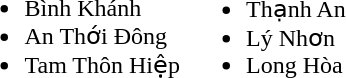<table>
<tr>
<td><br><ul><li>Bình Khánh</li><li>An Thới Đông</li><li>Tam Thôn Hiệp</li></ul></td>
<td><br><ul><li>Thạnh An</li><li>Lý Nhơn</li><li>Long Hòa</li></ul></td>
</tr>
</table>
